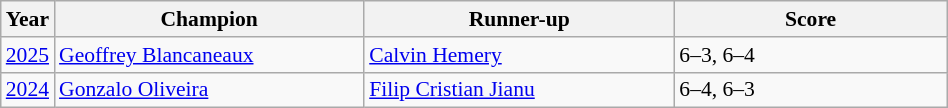<table class="wikitable" style="font-size:90%">
<tr>
<th>Year</th>
<th width="200">Champion</th>
<th width="200">Runner-up</th>
<th width="175">Score</th>
</tr>
<tr>
<td><a href='#'>2025</a></td>
<td> <a href='#'>Geoffrey Blancaneaux</a></td>
<td> <a href='#'>Calvin Hemery</a></td>
<td>6–3, 6–4</td>
</tr>
<tr>
<td><a href='#'>2024</a></td>
<td> <a href='#'>Gonzalo Oliveira</a></td>
<td> <a href='#'>Filip Cristian Jianu</a></td>
<td>6–4, 6–3</td>
</tr>
</table>
